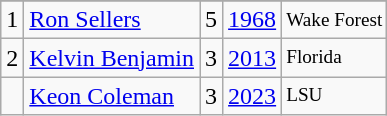<table class="wikitable">
<tr>
</tr>
<tr>
<td>1</td>
<td><a href='#'>Ron Sellers</a></td>
<td>5</td>
<td><a href='#'>1968</a></td>
<td style="font-size:80%;">Wake Forest</td>
</tr>
<tr>
<td>2</td>
<td><a href='#'>Kelvin Benjamin</a></td>
<td>3</td>
<td><a href='#'>2013</a></td>
<td style="font-size:80%;">Florida</td>
</tr>
<tr>
<td></td>
<td><a href='#'>Keon Coleman</a></td>
<td>3</td>
<td><a href='#'>2023</a></td>
<td style="font-size:80%;">LSU</td>
</tr>
</table>
